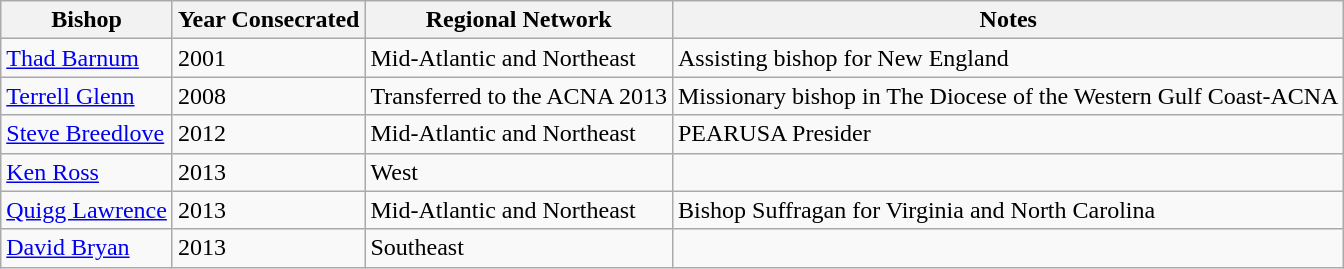<table class="wikitable">
<tr>
<th>Bishop</th>
<th>Year Consecrated</th>
<th>Regional Network</th>
<th>Notes</th>
</tr>
<tr>
<td><a href='#'>Thad Barnum</a></td>
<td>2001</td>
<td>Mid-Atlantic and Northeast</td>
<td>Assisting bishop for New England</td>
</tr>
<tr>
<td><a href='#'>Terrell Glenn</a></td>
<td>2008</td>
<td>Transferred to the ACNA 2013</td>
<td>Missionary bishop in The Diocese of the Western Gulf Coast-ACNA</td>
</tr>
<tr>
<td><a href='#'>Steve Breedlove</a></td>
<td>2012</td>
<td>Mid-Atlantic and Northeast</td>
<td>PEARUSA Presider</td>
</tr>
<tr>
<td><a href='#'>Ken Ross</a></td>
<td>2013</td>
<td>West</td>
<td></td>
</tr>
<tr>
<td><a href='#'>Quigg Lawrence</a></td>
<td>2013</td>
<td>Mid-Atlantic and Northeast</td>
<td>Bishop Suffragan for Virginia and North Carolina</td>
</tr>
<tr>
<td><a href='#'>David Bryan</a></td>
<td>2013</td>
<td>Southeast</td>
<td></td>
</tr>
</table>
